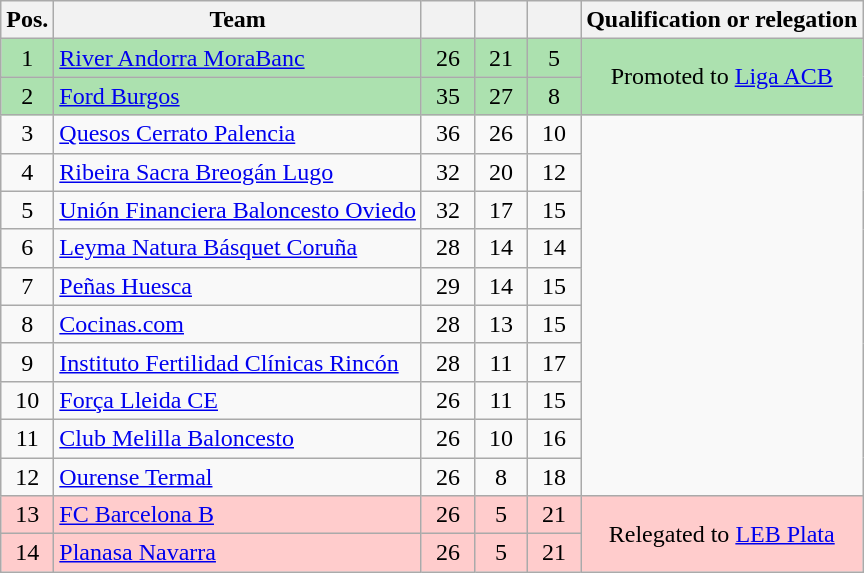<table class="wikitable" style="text-align: center">
<tr>
<th width=28>Pos.</th>
<th>Team</th>
<th width=28></th>
<th width=28></th>
<th width=28></th>
<th>Qualification or relegation</th>
</tr>
<tr style="background:#ace1af;">
<td>1</td>
<td align="left"><a href='#'>River Andorra MoraBanc</a></td>
<td>26</td>
<td>21</td>
<td>5</td>
<td rowspan=2>Promoted to <a href='#'>Liga ACB</a></td>
</tr>
<tr style="background:#ace1af;">
<td>2</td>
<td align="left"><a href='#'>Ford Burgos</a></td>
<td>35</td>
<td>27</td>
<td>8</td>
</tr>
<tr>
<td>3</td>
<td align="left"><a href='#'>Quesos Cerrato Palencia</a></td>
<td>36</td>
<td>26</td>
<td>10</td>
</tr>
<tr>
<td>4</td>
<td align="left"><a href='#'>Ribeira Sacra Breogán Lugo</a></td>
<td>32</td>
<td>20</td>
<td>12</td>
</tr>
<tr>
<td>5</td>
<td align="left"><a href='#'>Unión Financiera Baloncesto Oviedo</a></td>
<td>32</td>
<td>17</td>
<td>15</td>
</tr>
<tr>
<td>6</td>
<td align="left"><a href='#'>Leyma Natura Básquet Coruña</a></td>
<td>28</td>
<td>14</td>
<td>14</td>
</tr>
<tr>
<td>7</td>
<td align="left"><a href='#'>Peñas Huesca</a></td>
<td>29</td>
<td>14</td>
<td>15</td>
</tr>
<tr>
<td>8</td>
<td align="left"><a href='#'>Cocinas.com</a></td>
<td>28</td>
<td>13</td>
<td>15</td>
</tr>
<tr>
<td>9</td>
<td align="left"><a href='#'>Instituto Fertilidad Clínicas Rincón</a></td>
<td>28</td>
<td>11</td>
<td>17</td>
</tr>
<tr>
<td>10</td>
<td align="left"><a href='#'>Força Lleida CE</a></td>
<td>26</td>
<td>11</td>
<td>15</td>
</tr>
<tr>
<td>11</td>
<td align="left"><a href='#'>Club Melilla Baloncesto</a></td>
<td>26</td>
<td>10</td>
<td>16</td>
</tr>
<tr>
<td>12</td>
<td align="left"><a href='#'>Ourense Termal</a></td>
<td>26</td>
<td>8</td>
<td>18</td>
</tr>
<tr style="background:#fcc;">
<td>13</td>
<td align="left"><a href='#'>FC Barcelona B</a></td>
<td>26</td>
<td>5</td>
<td>21</td>
<td rowspan=2>Relegated to <a href='#'>LEB Plata</a></td>
</tr>
<tr style="background:#fcc;">
<td>14</td>
<td align="left"><a href='#'>Planasa Navarra</a></td>
<td>26</td>
<td>5</td>
<td>21</td>
</tr>
</table>
